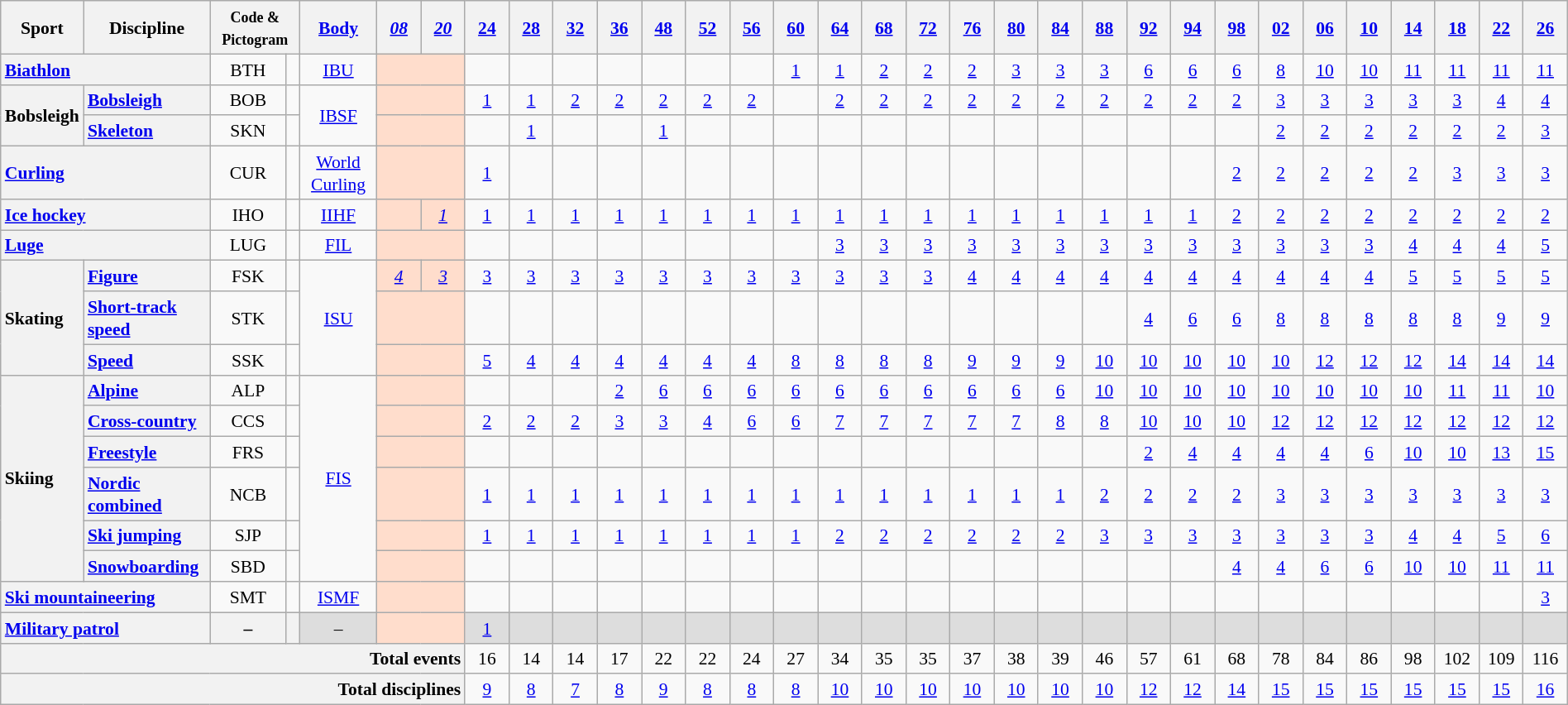<table class="wikitable sortable collapsible sticky-table-row1 sort-under-center" style="margin:0.5em auto;font-size:90%;line-height:1.25;text-align:center">
<tr>
<th scope="col">Sport</th>
<th scope="col">Discipline</th>
<th scope="colgroup" colspan="2"><small>Code & Pictogram</small></th>
<th scope="col"><a href='#'>Body</a></th>
<th scope="col" style="width:2em" data-sort-type=number><em><a href='#'>08</a></em></th>
<th scope="col" style="width:2em" data-sort-type=number><em><a href='#'>20</a></em></th>
<th scope="col" style="width:2em" data-sort-type=number><a href='#'>24</a></th>
<th scope="col" style="width:2em" data-sort-type=number><a href='#'>28</a></th>
<th scope="col" style="width:2em" data-sort-type=number><a href='#'>32</a></th>
<th scope="col" style="width:2em" data-sort-type=number><a href='#'>36</a></th>
<th scope="col" style="width:2em" data-sort-type=number><a href='#'>48</a></th>
<th scope="col" style="width:2em" data-sort-type=number><a href='#'>52</a></th>
<th scope="col" style="width:2em" data-sort-type=number><a href='#'>56</a></th>
<th scope="col" style="width:2em" data-sort-type=number><a href='#'>60</a></th>
<th scope="col" style="width:2em" data-sort-type=number><a href='#'>64</a></th>
<th scope="col" style="width:2em" data-sort-type=number><a href='#'>68</a></th>
<th scope="col" style="width:2em" data-sort-type=number><a href='#'>72</a></th>
<th scope="col" style="width:2em" data-sort-type=number><a href='#'>76</a></th>
<th scope="col" style="width:2em" data-sort-type=number><a href='#'>80</a></th>
<th scope="col" style="width:2em" data-sort-type=number><a href='#'>84</a></th>
<th scope="col" style="width:2em" data-sort-type=number><a href='#'>88</a></th>
<th scope="col" style="width:2em" data-sort-type=number><a href='#'>92</a></th>
<th scope="col" style="width:2em" data-sort-type=number><a href='#'>94</a></th>
<th scope="col" style="width:2em" data-sort-type=number><a href='#'>98</a></th>
<th scope="col" style="width:2em" data-sort-type=number><a href='#'>02</a></th>
<th scope="col" style="width:2em" data-sort-type=number><a href='#'>06</a></th>
<th scope="col" style="width:2em" data-sort-type=number><a href='#'>10</a></th>
<th scope="col" style="width:2em" data-sort-type=number><a href='#'>14</a></th>
<th scope="col" style="width:2em" data-sort-type=number><a href='#'>18</a></th>
<th scope="col" style="width:2em" data-sort-type=number><a href='#'>22</a></th>
<th scope="col" style="width:2em" data-sort-type=number><a href='#'>26</a></th>
</tr>
<tr>
<th scope="row" colspan="2" style="text-align:left;"><a href='#'>Biathlon</a></th>
<td>BTH</td>
<td></td>
<td><a href='#'>IBU</a></td>
<td colspan="2" style="background:#fdc;"> </td>
<td></td>
<td></td>
<td></td>
<td></td>
<td></td>
<td></td>
<td></td>
<td><a href='#'>1</a></td>
<td><a href='#'>1</a></td>
<td><a href='#'>2</a></td>
<td><a href='#'>2</a></td>
<td><a href='#'>2</a></td>
<td><a href='#'>3</a></td>
<td><a href='#'>3</a></td>
<td><a href='#'>3</a></td>
<td><a href='#'>6</a></td>
<td><a href='#'>6</a></td>
<td><a href='#'>6</a></td>
<td><a href='#'>8</a></td>
<td><a href='#'>10</a></td>
<td><a href='#'>10</a></td>
<td><a href='#'>11</a></td>
<td><a href='#'>11</a></td>
<td><a href='#'>11</a></td>
<td><a href='#'>11</a></td>
</tr>
<tr>
<th scope="rowgroup" rowspan="2" style="text-align:left;">Bobsleigh</th>
<th scope="row" style="text-align:left;"><a href='#'>Bobsleigh</a></th>
<td>BOB</td>
<td></td>
<td rowspan="2"><a href='#'>IBSF</a></td>
<td colspan="2" style="background:#fdc;"> </td>
<td><a href='#'>1</a></td>
<td><a href='#'>1</a></td>
<td><a href='#'>2</a></td>
<td><a href='#'>2</a></td>
<td><a href='#'>2</a></td>
<td><a href='#'>2</a></td>
<td><a href='#'>2</a></td>
<td></td>
<td><a href='#'>2</a></td>
<td><a href='#'>2</a></td>
<td><a href='#'>2</a></td>
<td><a href='#'>2</a></td>
<td><a href='#'>2</a></td>
<td><a href='#'>2</a></td>
<td><a href='#'>2</a></td>
<td><a href='#'>2</a></td>
<td><a href='#'>2</a></td>
<td><a href='#'>2</a></td>
<td><a href='#'>3</a></td>
<td><a href='#'>3</a></td>
<td><a href='#'>3</a></td>
<td><a href='#'>3</a></td>
<td><a href='#'>3</a></td>
<td><a href='#'>4</a></td>
<td><a href='#'>4</a></td>
</tr>
<tr>
<th scope="row" style="text-align:left;"><a href='#'>Skeleton</a></th>
<td>SKN</td>
<td></td>
<td colspan="2" style="background:#fdc;"> </td>
<td></td>
<td><a href='#'>1</a></td>
<td></td>
<td></td>
<td><a href='#'>1</a></td>
<td></td>
<td></td>
<td></td>
<td></td>
<td></td>
<td></td>
<td></td>
<td></td>
<td></td>
<td></td>
<td></td>
<td></td>
<td></td>
<td><a href='#'>2</a></td>
<td><a href='#'>2</a></td>
<td><a href='#'>2</a></td>
<td><a href='#'>2</a></td>
<td><a href='#'>2</a></td>
<td><a href='#'>2</a></td>
<td><a href='#'>3</a></td>
</tr>
<tr>
<th scope="row" colspan="2" style="text-align:left;"><a href='#'>Curling</a></th>
<td>CUR</td>
<td></td>
<td><a href='#'>World Curling</a></td>
<td colspan="2" style="background:#fdc;"> </td>
<td><a href='#'>1</a></td>
<td></td>
<td></td>
<td></td>
<td></td>
<td></td>
<td></td>
<td></td>
<td></td>
<td></td>
<td></td>
<td></td>
<td></td>
<td></td>
<td></td>
<td></td>
<td></td>
<td><a href='#'>2</a></td>
<td><a href='#'>2</a></td>
<td><a href='#'>2</a></td>
<td><a href='#'>2</a></td>
<td><a href='#'>2</a></td>
<td><a href='#'>3</a></td>
<td><a href='#'>3</a></td>
<td><a href='#'>3</a></td>
</tr>
<tr>
<th scope="row" colspan="2" style="text-align:left;"><a href='#'>Ice hockey</a></th>
<td>IHO</td>
<td></td>
<td><a href='#'>IIHF</a></td>
<td style="background:#fdc;"> </td>
<td style="background:#fdc;"><em><a href='#'>1</a></em></td>
<td><a href='#'>1</a></td>
<td><a href='#'>1</a></td>
<td><a href='#'>1</a></td>
<td><a href='#'>1</a></td>
<td><a href='#'>1</a></td>
<td><a href='#'>1</a></td>
<td><a href='#'>1</a></td>
<td><a href='#'>1</a></td>
<td><a href='#'>1</a></td>
<td><a href='#'>1</a></td>
<td><a href='#'>1</a></td>
<td><a href='#'>1</a></td>
<td><a href='#'>1</a></td>
<td><a href='#'>1</a></td>
<td><a href='#'>1</a></td>
<td><a href='#'>1</a></td>
<td><a href='#'>1</a></td>
<td><a href='#'>2</a></td>
<td><a href='#'>2</a></td>
<td><a href='#'>2</a></td>
<td><a href='#'>2</a></td>
<td><a href='#'>2</a></td>
<td><a href='#'>2</a></td>
<td><a href='#'>2</a></td>
<td><a href='#'>2</a></td>
</tr>
<tr>
<th scope="row" colspan="2" style="text-align:left;"><a href='#'>Luge</a></th>
<td>LUG</td>
<td></td>
<td><a href='#'>FIL</a></td>
<td colspan="2" style="background:#fdc;"> </td>
<td></td>
<td></td>
<td></td>
<td></td>
<td></td>
<td></td>
<td></td>
<td></td>
<td><a href='#'>3</a></td>
<td><a href='#'>3</a></td>
<td><a href='#'>3</a></td>
<td><a href='#'>3</a></td>
<td><a href='#'>3</a></td>
<td><a href='#'>3</a></td>
<td><a href='#'>3</a></td>
<td><a href='#'>3</a></td>
<td><a href='#'>3</a></td>
<td><a href='#'>3</a></td>
<td><a href='#'>3</a></td>
<td><a href='#'>3</a></td>
<td><a href='#'>3</a></td>
<td><a href='#'>4</a></td>
<td><a href='#'>4</a></td>
<td><a href='#'>4</a></td>
<td><a href='#'>5</a></td>
</tr>
<tr>
<th scope="rowgroup" rowspan="3" style="text-align:left;">Skating</th>
<th scope="row" style="text-align:left;"><a href='#'>Figure</a></th>
<td>FSK</td>
<td></td>
<td rowspan="3"><a href='#'>ISU</a></td>
<td style="background:#fdc;"><em><a href='#'>4</a></em></td>
<td style="background:#fdc;"><em><a href='#'>3</a></em></td>
<td><a href='#'>3</a></td>
<td><a href='#'>3</a></td>
<td><a href='#'>3</a></td>
<td><a href='#'>3</a></td>
<td><a href='#'>3</a></td>
<td><a href='#'>3</a></td>
<td><a href='#'>3</a></td>
<td><a href='#'>3</a></td>
<td><a href='#'>3</a></td>
<td><a href='#'>3</a></td>
<td><a href='#'>3</a></td>
<td><a href='#'>4</a></td>
<td><a href='#'>4</a></td>
<td><a href='#'>4</a></td>
<td><a href='#'>4</a></td>
<td><a href='#'>4</a></td>
<td><a href='#'>4</a></td>
<td><a href='#'>4</a></td>
<td><a href='#'>4</a></td>
<td><a href='#'>4</a></td>
<td><a href='#'>4</a></td>
<td><a href='#'>5</a></td>
<td><a href='#'>5</a></td>
<td><a href='#'>5</a></td>
<td><a href='#'>5</a></td>
</tr>
<tr>
<th scope="row" style="text-align:left;"><a href='#'>Short-track speed</a></th>
<td>STK</td>
<td></td>
<td colspan="2" style="background:#fdc;"> </td>
<td></td>
<td></td>
<td></td>
<td></td>
<td></td>
<td></td>
<td></td>
<td></td>
<td></td>
<td></td>
<td></td>
<td></td>
<td></td>
<td></td>
<td></td>
<td><a href='#'>4</a></td>
<td><a href='#'>6</a></td>
<td><a href='#'>6</a></td>
<td><a href='#'>8</a></td>
<td><a href='#'>8</a></td>
<td><a href='#'>8</a></td>
<td><a href='#'>8</a></td>
<td><a href='#'>8</a></td>
<td><a href='#'>9</a></td>
<td><a href='#'>9</a></td>
</tr>
<tr>
<th scope="row" style="text-align:left;"><a href='#'>Speed</a></th>
<td>SSK</td>
<td></td>
<td colspan="2" style="background:#fdc;"> </td>
<td><a href='#'>5</a></td>
<td><a href='#'>4</a></td>
<td><a href='#'>4</a></td>
<td><a href='#'>4</a></td>
<td><a href='#'>4</a></td>
<td><a href='#'>4</a></td>
<td><a href='#'>4</a></td>
<td><a href='#'>8</a></td>
<td><a href='#'>8</a></td>
<td><a href='#'>8</a></td>
<td><a href='#'>8</a></td>
<td><a href='#'>9</a></td>
<td><a href='#'>9</a></td>
<td><a href='#'>9</a></td>
<td><a href='#'>10</a></td>
<td><a href='#'>10</a></td>
<td><a href='#'>10</a></td>
<td><a href='#'>10</a></td>
<td><a href='#'>10</a></td>
<td><a href='#'>12</a></td>
<td><a href='#'>12</a></td>
<td><a href='#'>12</a></td>
<td><a href='#'>14</a></td>
<td><a href='#'>14</a></td>
<td><a href='#'>14</a></td>
</tr>
<tr>
<th scope="rowgroup" rowspan="6"  style="text-align:left;">Skiing</th>
<th scope="row" style="text-align:left;"><a href='#'>Alpine</a></th>
<td>ALP</td>
<td></td>
<td rowspan="6"><a href='#'>FIS</a></td>
<td colspan="2" style="background:#fdc;"> </td>
<td></td>
<td></td>
<td></td>
<td><a href='#'>2</a></td>
<td><a href='#'>6</a></td>
<td><a href='#'>6</a></td>
<td><a href='#'>6</a></td>
<td><a href='#'>6</a></td>
<td><a href='#'>6</a></td>
<td><a href='#'>6</a></td>
<td><a href='#'>6</a></td>
<td><a href='#'>6</a></td>
<td><a href='#'>6</a></td>
<td><a href='#'>6</a></td>
<td><a href='#'>10</a></td>
<td><a href='#'>10</a></td>
<td><a href='#'>10</a></td>
<td><a href='#'>10</a></td>
<td><a href='#'>10</a></td>
<td><a href='#'>10</a></td>
<td><a href='#'>10</a></td>
<td><a href='#'>10</a></td>
<td><a href='#'>11</a></td>
<td><a href='#'>11</a></td>
<td><a href='#'>10</a></td>
</tr>
<tr>
<th scope="row" style="text-align:left;"><a href='#'>Cross-country</a></th>
<td>CCS</td>
<td></td>
<td colspan="2" style="background:#fdc;"> </td>
<td><a href='#'>2</a></td>
<td><a href='#'>2</a></td>
<td><a href='#'>2</a></td>
<td><a href='#'>3</a></td>
<td><a href='#'>3</a></td>
<td><a href='#'>4</a></td>
<td><a href='#'>6</a></td>
<td><a href='#'>6</a></td>
<td><a href='#'>7</a></td>
<td><a href='#'>7</a></td>
<td><a href='#'>7</a></td>
<td><a href='#'>7</a></td>
<td><a href='#'>7</a></td>
<td><a href='#'>8</a></td>
<td><a href='#'>8</a></td>
<td><a href='#'>10</a></td>
<td><a href='#'>10</a></td>
<td><a href='#'>10</a></td>
<td><a href='#'>12</a></td>
<td><a href='#'>12</a></td>
<td><a href='#'>12</a></td>
<td><a href='#'>12</a></td>
<td><a href='#'>12</a></td>
<td><a href='#'>12</a></td>
<td><a href='#'>12</a></td>
</tr>
<tr>
<th scope="row" style="text-align:left;"><a href='#'>Freestyle</a></th>
<td>FRS</td>
<td></td>
<td colspan="2" style="background:#fdc;"> </td>
<td></td>
<td></td>
<td></td>
<td></td>
<td></td>
<td></td>
<td></td>
<td></td>
<td></td>
<td></td>
<td></td>
<td></td>
<td></td>
<td></td>
<td></td>
<td><a href='#'>2</a></td>
<td><a href='#'>4</a></td>
<td><a href='#'>4</a></td>
<td><a href='#'>4</a></td>
<td><a href='#'>4</a></td>
<td><a href='#'>6</a></td>
<td><a href='#'>10</a></td>
<td><a href='#'>10</a></td>
<td><a href='#'>13</a></td>
<td><a href='#'>15</a></td>
</tr>
<tr>
<th scope="row" style="text-align:left;"><a href='#'>Nordic combined</a></th>
<td>NCB</td>
<td></td>
<td colspan="2" style="background:#fdc;"> </td>
<td><a href='#'>1</a></td>
<td><a href='#'>1</a></td>
<td><a href='#'>1</a></td>
<td><a href='#'>1</a></td>
<td><a href='#'>1</a></td>
<td><a href='#'>1</a></td>
<td><a href='#'>1</a></td>
<td><a href='#'>1</a></td>
<td><a href='#'>1</a></td>
<td><a href='#'>1</a></td>
<td><a href='#'>1</a></td>
<td><a href='#'>1</a></td>
<td><a href='#'>1</a></td>
<td><a href='#'>1</a></td>
<td><a href='#'>2</a></td>
<td><a href='#'>2</a></td>
<td><a href='#'>2</a></td>
<td><a href='#'>2</a></td>
<td><a href='#'>3</a></td>
<td><a href='#'>3</a></td>
<td><a href='#'>3</a></td>
<td><a href='#'>3</a></td>
<td><a href='#'>3</a></td>
<td><a href='#'>3</a></td>
<td><a href='#'>3</a></td>
</tr>
<tr>
<th scope="row" style="text-align:left;"><a href='#'>Ski jumping</a></th>
<td>SJP</td>
<td></td>
<td colspan="2" style="background:#fdc;"> </td>
<td><a href='#'>1</a></td>
<td><a href='#'>1</a></td>
<td><a href='#'>1</a></td>
<td><a href='#'>1</a></td>
<td><a href='#'>1</a></td>
<td><a href='#'>1</a></td>
<td><a href='#'>1</a></td>
<td><a href='#'>1</a></td>
<td><a href='#'>2</a></td>
<td><a href='#'>2</a></td>
<td><a href='#'>2</a></td>
<td><a href='#'>2</a></td>
<td><a href='#'>2</a></td>
<td><a href='#'>2</a></td>
<td><a href='#'>3</a></td>
<td><a href='#'>3</a></td>
<td><a href='#'>3</a></td>
<td><a href='#'>3</a></td>
<td><a href='#'>3</a></td>
<td><a href='#'>3</a></td>
<td><a href='#'>3</a></td>
<td><a href='#'>4</a></td>
<td><a href='#'>4</a></td>
<td><a href='#'>5</a></td>
<td><a href='#'>6</a></td>
</tr>
<tr>
<th scope="row" style="text-align:left;"><a href='#'>Snowboarding</a></th>
<td>SBD</td>
<td></td>
<td colspan="2" style="background:#fdc;"> </td>
<td></td>
<td></td>
<td></td>
<td></td>
<td></td>
<td></td>
<td></td>
<td></td>
<td></td>
<td></td>
<td></td>
<td></td>
<td></td>
<td></td>
<td></td>
<td></td>
<td></td>
<td><a href='#'>4</a></td>
<td><a href='#'>4</a></td>
<td><a href='#'>6</a></td>
<td><a href='#'>6</a></td>
<td><a href='#'>10</a></td>
<td><a href='#'>10</a></td>
<td><a href='#'>11</a></td>
<td><a href='#'>11</a></td>
</tr>
<tr>
<th scope="row" colspan="2"  style="text-align:left;"><a href='#'>Ski mountaineering</a></th>
<td>SMT</td>
<td></td>
<td><a href='#'>ISMF</a></td>
<td colspan="2" style="background:#fdc;"> </td>
<td></td>
<td></td>
<td></td>
<td></td>
<td></td>
<td></td>
<td></td>
<td></td>
<td></td>
<td></td>
<td></td>
<td></td>
<td></td>
<td></td>
<td></td>
<td></td>
<td></td>
<td></td>
<td></td>
<td></td>
<td></td>
<td></td>
<td></td>
<td></td>
<td><a href='#'>3</a></td>
</tr>
<tr style="background:#ddd;">
<th scope="row" colspan="2"  style="text-align:left;"><a href='#'>Military patrol</a></th>
<th>–</th>
<th></th>
<td>–</td>
<td colspan="2" style="background:#fdc;"> </td>
<td><a href='#'>1</a></td>
<td></td>
<td></td>
<td></td>
<td></td>
<td></td>
<td></td>
<td></td>
<td></td>
<td></td>
<td></td>
<td></td>
<td></td>
<td></td>
<td></td>
<td></td>
<td></td>
<td></td>
<td></td>
<td></td>
<td></td>
<td></td>
<td></td>
<td></td>
<td></td>
</tr>
<tr>
<th scope="row" colspan="7"  style="text-align:right;">Total events</th>
<td>16</td>
<td>14</td>
<td>14</td>
<td>17</td>
<td>22</td>
<td>22</td>
<td>24</td>
<td>27</td>
<td>34</td>
<td>35</td>
<td>35</td>
<td>37</td>
<td>38</td>
<td>39</td>
<td>46</td>
<td>57</td>
<td>61</td>
<td>68</td>
<td>78</td>
<td>84</td>
<td>86</td>
<td>98</td>
<td>102</td>
<td>109</td>
<td>116</td>
</tr>
<tr>
<th scope="row" colspan="7" style="text-align:right;">Total disciplines</th>
<td><a href='#'>9</a></td>
<td><a href='#'>8</a></td>
<td><a href='#'>7</a></td>
<td><a href='#'>8</a></td>
<td><a href='#'>9</a></td>
<td><a href='#'>8</a></td>
<td><a href='#'>8</a></td>
<td><a href='#'>8</a></td>
<td><a href='#'>10</a></td>
<td><a href='#'>10</a></td>
<td><a href='#'>10</a></td>
<td><a href='#'>10</a></td>
<td><a href='#'>10</a></td>
<td><a href='#'>10</a></td>
<td><a href='#'>10</a></td>
<td><a href='#'>12</a></td>
<td><a href='#'>12</a></td>
<td><a href='#'>14</a></td>
<td><a href='#'>15</a></td>
<td><a href='#'>15</a></td>
<td><a href='#'>15</a></td>
<td><a href='#'>15</a></td>
<td><a href='#'>15</a></td>
<td><a href='#'>15</a></td>
<td><a href='#'>16</a></td>
</tr>
</table>
